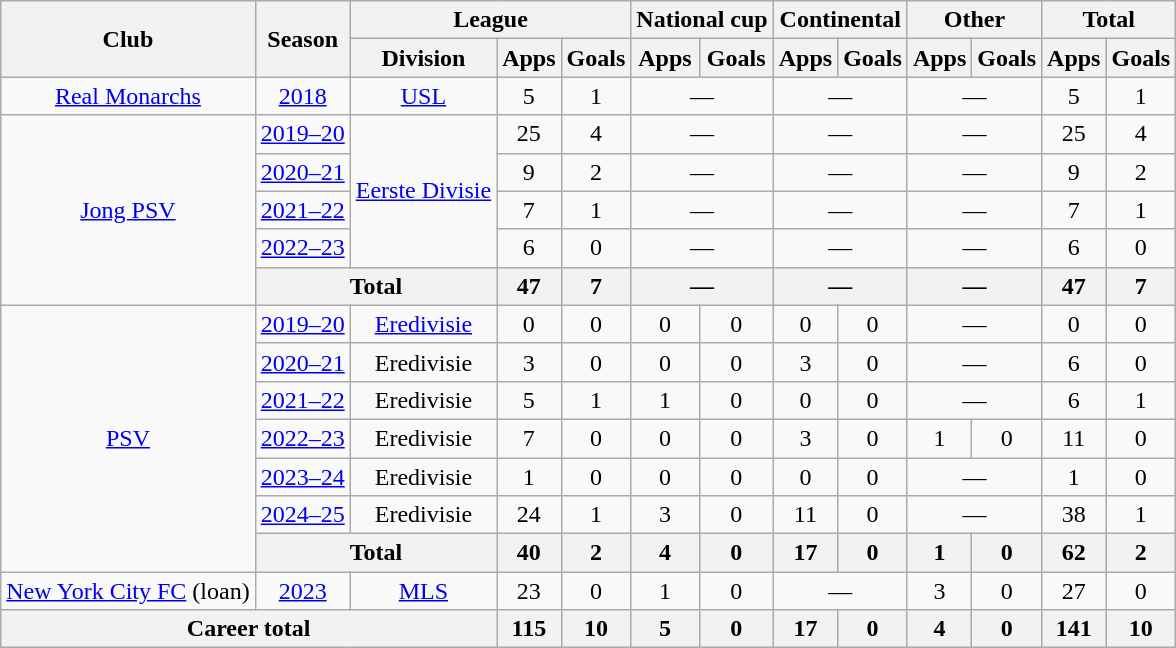<table class="wikitable" style="text-align: center">
<tr>
<th rowspan="2">Club</th>
<th rowspan="2">Season</th>
<th colspan="3">League</th>
<th colspan="2">National cup</th>
<th colspan="2">Continental</th>
<th colspan="2">Other</th>
<th colspan="2">Total</th>
</tr>
<tr>
<th>Division</th>
<th>Apps</th>
<th>Goals</th>
<th>Apps</th>
<th>Goals</th>
<th>Apps</th>
<th>Goals</th>
<th>Apps</th>
<th>Goals</th>
<th>Apps</th>
<th>Goals</th>
</tr>
<tr>
<td><a href='#'>Real Monarchs</a></td>
<td><a href='#'>2018</a></td>
<td><a href='#'>USL</a></td>
<td>5</td>
<td>1</td>
<td colspan="2">—</td>
<td colspan="2">—</td>
<td colspan="2">—</td>
<td>5</td>
<td>1</td>
</tr>
<tr>
<td rowspan="5"><a href='#'>Jong PSV</a></td>
<td><a href='#'>2019–20</a></td>
<td rowspan="4"><a href='#'>Eerste Divisie</a></td>
<td>25</td>
<td>4</td>
<td colspan="2">—</td>
<td colspan="2">—</td>
<td colspan="2">—</td>
<td>25</td>
<td>4</td>
</tr>
<tr>
<td><a href='#'>2020–21</a></td>
<td>9</td>
<td>2</td>
<td colspan="2">—</td>
<td colspan="2">—</td>
<td colspan="2">—</td>
<td>9</td>
<td>2</td>
</tr>
<tr>
<td><a href='#'>2021–22</a></td>
<td>7</td>
<td>1</td>
<td colspan="2">—</td>
<td colspan="2">—</td>
<td colspan="2">—</td>
<td>7</td>
<td>1</td>
</tr>
<tr>
<td><a href='#'>2022–23</a></td>
<td>6</td>
<td>0</td>
<td colspan="2">—</td>
<td colspan="2">—</td>
<td colspan="2">—</td>
<td>6</td>
<td>0</td>
</tr>
<tr>
<th colspan="2">Total</th>
<th>47</th>
<th>7</th>
<th colspan="2">—</th>
<th colspan="2">—</th>
<th colspan="2">—</th>
<th>47</th>
<th>7</th>
</tr>
<tr>
<td rowspan="7"><a href='#'>PSV</a></td>
<td><a href='#'>2019–20</a></td>
<td><a href='#'>Eredivisie</a></td>
<td>0</td>
<td>0</td>
<td>0</td>
<td>0</td>
<td>0</td>
<td>0</td>
<td colspan="2">—</td>
<td>0</td>
<td>0</td>
</tr>
<tr>
<td><a href='#'>2020–21</a></td>
<td>Eredivisie</td>
<td>3</td>
<td>0</td>
<td>0</td>
<td>0</td>
<td>3</td>
<td>0</td>
<td colspan="2">—</td>
<td>6</td>
<td>0</td>
</tr>
<tr>
<td><a href='#'>2021–22</a></td>
<td>Eredivisie</td>
<td>5</td>
<td>1</td>
<td>1</td>
<td>0</td>
<td>0</td>
<td>0</td>
<td colspan="2">—</td>
<td>6</td>
<td>1</td>
</tr>
<tr>
<td><a href='#'>2022–23</a></td>
<td>Eredivisie</td>
<td>7</td>
<td>0</td>
<td>0</td>
<td>0</td>
<td>3</td>
<td>0</td>
<td>1</td>
<td>0</td>
<td>11</td>
<td>0</td>
</tr>
<tr>
<td><a href='#'>2023–24</a></td>
<td>Eredivisie</td>
<td>1</td>
<td>0</td>
<td>0</td>
<td>0</td>
<td>0</td>
<td>0</td>
<td colspan="2">—</td>
<td>1</td>
<td>0</td>
</tr>
<tr>
<td><a href='#'>2024–25</a></td>
<td>Eredivisie</td>
<td>24</td>
<td>1</td>
<td>3</td>
<td>0</td>
<td>11</td>
<td>0</td>
<td colspan="2">—</td>
<td>38</td>
<td>1</td>
</tr>
<tr>
<th colspan="2">Total</th>
<th>40</th>
<th>2</th>
<th>4</th>
<th>0</th>
<th>17</th>
<th>0</th>
<th>1</th>
<th>0</th>
<th>62</th>
<th>2</th>
</tr>
<tr>
<td><a href='#'>New York City FC</a> (loan)</td>
<td><a href='#'>2023</a></td>
<td><a href='#'>MLS</a></td>
<td>23</td>
<td>0</td>
<td>1</td>
<td>0</td>
<td colspan="2">—</td>
<td>3</td>
<td>0</td>
<td>27</td>
<td>0</td>
</tr>
<tr>
<th colspan="3">Career total</th>
<th>115</th>
<th>10</th>
<th>5</th>
<th>0</th>
<th>17</th>
<th>0</th>
<th>4</th>
<th>0</th>
<th>141</th>
<th>10</th>
</tr>
</table>
